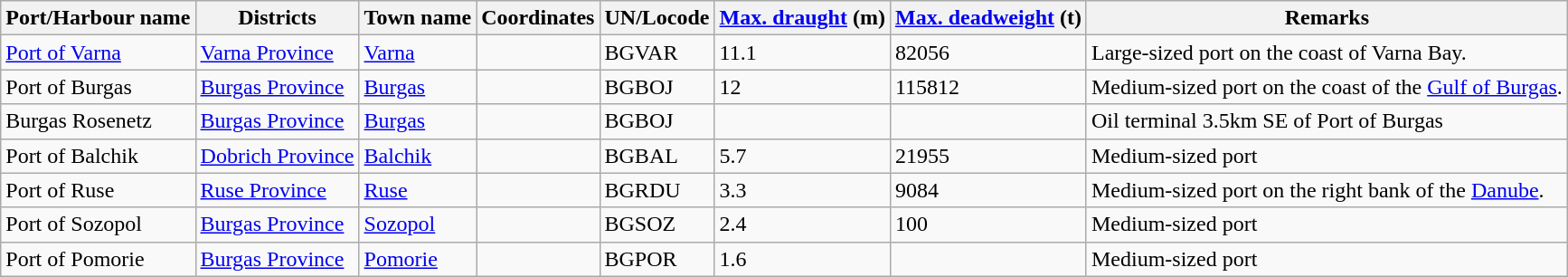<table class="wikitable sortable">
<tr>
<th>Port/Harbour name</th>
<th>Districts</th>
<th>Town name</th>
<th>Coordinates</th>
<th>UN/Locode</th>
<th><a href='#'>Max. draught</a> (m)</th>
<th><a href='#'>Max. deadweight</a> (t)</th>
<th>Remarks</th>
</tr>
<tr>
<td><a href='#'>Port of Varna</a></td>
<td><a href='#'>Varna Province</a></td>
<td><a href='#'>Varna</a></td>
<td></td>
<td>BGVAR</td>
<td>11.1</td>
<td>82056</td>
<td>Large-sized port on the coast of Varna Bay.</td>
</tr>
<tr>
<td>Port of Burgas</td>
<td><a href='#'>Burgas Province</a></td>
<td><a href='#'>Burgas</a></td>
<td></td>
<td>BGBOJ</td>
<td>12</td>
<td>115812</td>
<td>Medium-sized port on the coast of the <a href='#'>Gulf of Burgas</a>.</td>
</tr>
<tr>
<td>Burgas Rosenetz</td>
<td><a href='#'>Burgas Province</a></td>
<td><a href='#'>Burgas</a></td>
<td></td>
<td>BGBOJ</td>
<td></td>
<td></td>
<td>Oil terminal 3.5km SE of Port of Burgas</td>
</tr>
<tr>
<td>Port of Balchik</td>
<td><a href='#'>Dobrich Province</a></td>
<td><a href='#'>Balchik</a></td>
<td></td>
<td>BGBAL</td>
<td>5.7</td>
<td>21955</td>
<td>Medium-sized port</td>
</tr>
<tr>
<td>Port of Ruse</td>
<td><a href='#'>Ruse Province</a></td>
<td><a href='#'>Ruse</a></td>
<td></td>
<td>BGRDU</td>
<td>3.3</td>
<td>9084</td>
<td>Medium-sized port on the right bank of the <a href='#'>Danube</a>.</td>
</tr>
<tr>
<td>Port of Sozopol</td>
<td><a href='#'>Burgas Province</a></td>
<td><a href='#'>Sozopol</a></td>
<td></td>
<td>BGSOZ</td>
<td>2.4</td>
<td>100</td>
<td>Medium-sized port</td>
</tr>
<tr>
<td>Port of Pomorie</td>
<td><a href='#'>Burgas Province</a></td>
<td><a href='#'>Pomorie</a></td>
<td></td>
<td>BGPOR</td>
<td>1.6</td>
<td></td>
<td>Medium-sized port</td>
</tr>
</table>
